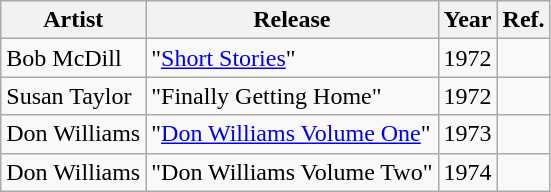<table class="wikitable">
<tr>
<th>Artist</th>
<th>Release</th>
<th>Year</th>
<th>Ref.</th>
</tr>
<tr>
<td>Bob McDill</td>
<td>"<a href='#'>Short Stories</a>"</td>
<td>1972</td>
<td></td>
</tr>
<tr>
<td>Susan Taylor</td>
<td>"Finally Getting Home"</td>
<td>1972</td>
<td></td>
</tr>
<tr>
<td>Don Williams</td>
<td>"<a href='#'>Don Williams Volume One</a>"</td>
<td>1973</td>
<td></td>
</tr>
<tr>
<td>Don Williams</td>
<td>"Don Williams Volume Two"</td>
<td>1974</td>
<td></td>
</tr>
</table>
